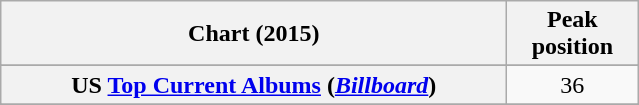<table class="wikitable sortable plainrowheaders" style="text-align:center">
<tr>
<th scope="col", style="width:330px;">Chart (2015)</th>
<th scope="col", style="width:80px;">Peak<br>position</th>
</tr>
<tr>
</tr>
<tr>
<th scope="row">US <a href='#'>Top Current Albums</a> (<em><a href='#'>Billboard</a></em>)</th>
<td>36</td>
</tr>
<tr>
</tr>
<tr>
</tr>
</table>
